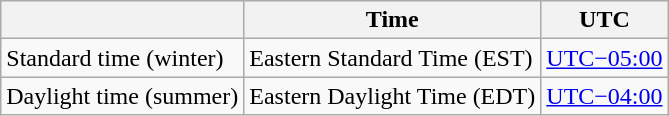<table class="wikitable" style="text-align:left;">
<tr>
<th> </th>
<th>Time</th>
<th>UTC</th>
</tr>
<tr>
<td>Standard time (winter)</td>
<td>Eastern Standard Time (EST)</td>
<td><a href='#'>UTC−05:00</a></td>
</tr>
<tr>
<td>Daylight time (summer)</td>
<td>Eastern Daylight Time (EDT)</td>
<td><a href='#'>UTC−04:00</a></td>
</tr>
</table>
